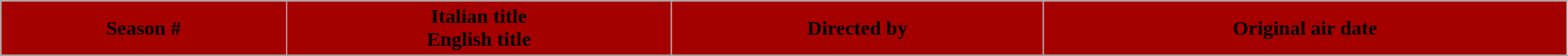<table class="wikitable plainrowheaders" style="width: 98%;">
<tr style="color:black">
<th style="background: #A40000;">Season #</th>
<th style="background: #A40000;">Italian title<br>English title</th>
<th style="background: #A40000;">Directed by</th>
<th style="background: #A40000;">Original air date</th>
</tr>
<tr>
</tr>
</table>
